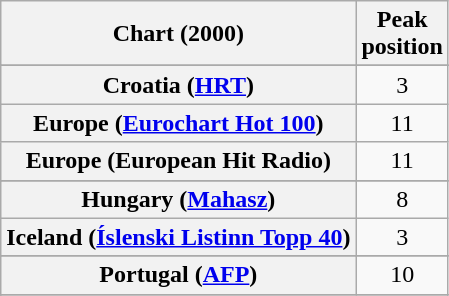<table class="wikitable sortable plainrowheaders" style="text-align:center">
<tr>
<th>Chart (2000)</th>
<th>Peak<br>position</th>
</tr>
<tr>
</tr>
<tr>
</tr>
<tr>
</tr>
<tr>
<th scope="row">Croatia (<a href='#'>HRT</a>)</th>
<td>3</td>
</tr>
<tr>
<th scope="row">Europe (<a href='#'>Eurochart Hot 100</a>)</th>
<td>11</td>
</tr>
<tr>
<th scope="row">Europe (European Hit Radio)</th>
<td>11</td>
</tr>
<tr>
</tr>
<tr>
</tr>
<tr>
<th scope="row">Hungary (<a href='#'>Mahasz</a>)</th>
<td>8</td>
</tr>
<tr>
<th scope="row">Iceland (<a href='#'>Íslenski Listinn Topp 40</a>)</th>
<td>3</td>
</tr>
<tr>
</tr>
<tr>
</tr>
<tr>
</tr>
<tr>
</tr>
<tr>
</tr>
<tr>
<th scope="row">Portugal (<a href='#'>AFP</a>)</th>
<td>10</td>
</tr>
<tr>
</tr>
<tr>
</tr>
<tr>
</tr>
<tr>
</tr>
</table>
